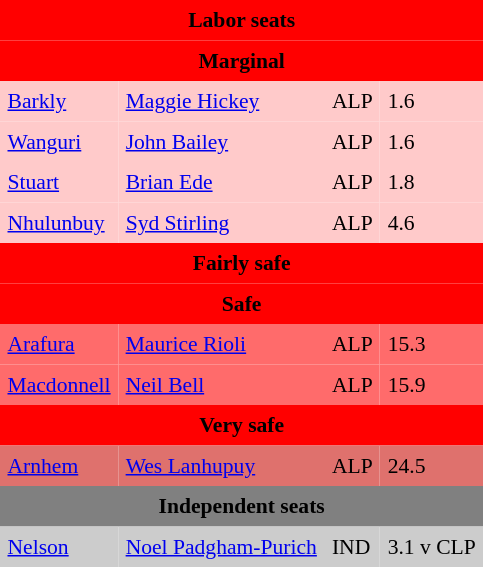<table class="toccolours" align="left" cellpadding="5" cellspacing="0" style="margin-right: .5em; margin-top: .4em; font-size: 90%; float:left">
<tr>
<td colspan="4"  style="text-align:center; background:red;"><span><strong>Labor seats</strong></span></td>
</tr>
<tr>
<td colspan="4"  style="text-align:center; background:red;"><span><strong>Marginal</strong></span></td>
</tr>
<tr>
<td style="text-align:left; background:#ffcaca;"><a href='#'>Barkly</a></td>
<td style="text-align:left; background:#ffcaca;"><a href='#'>Maggie Hickey</a></td>
<td style="text-align:left; background:#ffcaca;">ALP</td>
<td style="text-align:left; background:#ffcaca;">1.6</td>
</tr>
<tr>
<td style="text-align:left; background:#ffcaca;"><a href='#'>Wanguri</a></td>
<td style="text-align:left; background:#ffcaca;"><a href='#'>John Bailey</a></td>
<td style="text-align:left; background:#ffcaca;">ALP</td>
<td style="text-align:left; background:#ffcaca;">1.6</td>
</tr>
<tr>
<td style="text-align:left; background:#ffcaca;"><a href='#'>Stuart</a></td>
<td style="text-align:left; background:#ffcaca;"><a href='#'>Brian Ede</a></td>
<td style="text-align:left; background:#ffcaca;">ALP</td>
<td style="text-align:left; background:#ffcaca;">1.8</td>
</tr>
<tr>
<td style="text-align:left; background:#ffcaca;"><a href='#'>Nhulunbuy</a></td>
<td style="text-align:left; background:#ffcaca;"><a href='#'>Syd Stirling</a></td>
<td style="text-align:left; background:#ffcaca;">ALP</td>
<td style="text-align:left; background:#ffcaca;">4.6</td>
</tr>
<tr>
<td colspan="4"  style="text-align:center; background:red;"><span><strong>Fairly safe</strong></span></td>
</tr>
<tr>
<td colspan="4"  style="text-align:center; background:red;"><span><strong>Safe</strong></span></td>
</tr>
<tr>
<td style="text-align:left; background:#ff6b6b;"><a href='#'>Arafura</a></td>
<td style="text-align:left; background:#ff6b6b;"><a href='#'>Maurice Rioli</a></td>
<td style="text-align:left; background:#ff6b6b;">ALP</td>
<td style="text-align:left; background:#ff6b6b;">15.3</td>
</tr>
<tr>
<td style="text-align:left; background:#ff6b6b;"><a href='#'>Macdonnell</a></td>
<td style="text-align:left; background:#ff6b6b;"><a href='#'>Neil Bell</a></td>
<td style="text-align:left; background:#ff6b6b;">ALP</td>
<td style="text-align:left; background:#ff6b6b;">15.9</td>
</tr>
<tr>
<td colspan="4"  style="text-align:center; background:red;"><span><strong>Very safe</strong></span></td>
</tr>
<tr>
<td style="text-align:left; background:#df716d;"><a href='#'>Arnhem</a></td>
<td style="text-align:left; background:#df716d;"><a href='#'>Wes Lanhupuy</a></td>
<td style="text-align:left; background:#df716d;">ALP</td>
<td style="text-align:left; background:#df716d;">24.5</td>
</tr>
<tr>
<td colspan="4"  style="text-align:center; background:gray;"><span><strong>Independent seats</strong></span></td>
</tr>
<tr>
<td style="text-align:left; background:#ccc;"><a href='#'>Nelson</a></td>
<td style="text-align:left; background:#ccc;"><a href='#'>Noel Padgham-Purich</a></td>
<td style="text-align:left; background:#ccc;">IND</td>
<td style="text-align:left; background:#ccc;">3.1 v CLP</td>
</tr>
</table>
